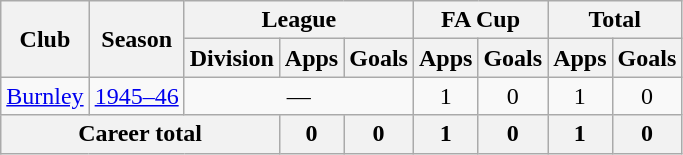<table class="wikitable" style="text-align:center">
<tr>
<th rowspan="2">Club</th>
<th rowspan="2">Season</th>
<th colspan="3">League</th>
<th colspan="2">FA Cup</th>
<th colspan="2">Total</th>
</tr>
<tr>
<th>Division</th>
<th>Apps</th>
<th>Goals</th>
<th>Apps</th>
<th>Goals</th>
<th>Apps</th>
<th>Goals</th>
</tr>
<tr>
<td><a href='#'>Burnley</a></td>
<td><a href='#'>1945–46</a></td>
<td colspan="3">―</td>
<td>1</td>
<td>0</td>
<td>1</td>
<td>0</td>
</tr>
<tr>
<th colspan="3">Career total</th>
<th>0</th>
<th>0</th>
<th>1</th>
<th>0</th>
<th>1</th>
<th>0</th>
</tr>
</table>
